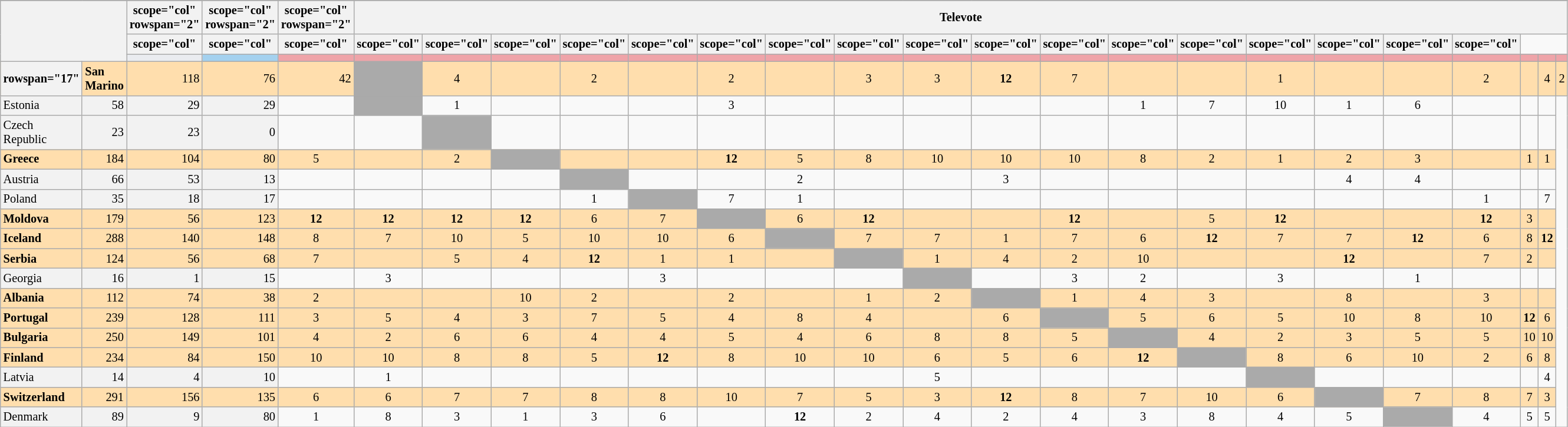<table class="wikitable plainrowheaders" style="text-align:center; font-size:85%;">
<tr>
</tr>
<tr>
<td colspan="2" rowspan="3" style="background: #F2F2F2;"></td>
<th>scope="col" rowspan="2" </th>
<th>scope="col" rowspan="2" </th>
<th>scope="col" rowspan="2" </th>
<th scope="col" colspan="20">Televote</th>
</tr>
<tr>
<th>scope="col" </th>
<th>scope="col" </th>
<th>scope="col" </th>
<th>scope="col" </th>
<th>scope="col" </th>
<th>scope="col" </th>
<th>scope="col" </th>
<th>scope="col" </th>
<th>scope="col" </th>
<th>scope="col" </th>
<th>scope="col" </th>
<th>scope="col" </th>
<th>scope="col" </th>
<th>scope="col" </th>
<th>scope="col" </th>
<th>scope="col" </th>
<th>scope="col" </th>
<th>scope="col" </th>
<th>scope="col" </th>
<th>scope="col" </th>
</tr>
<tr>
<td style="height:2px; background:#eaecf0; border-top:1px solid transparent;"></td>
<td style="background:#A4D1EF;"></td>
<td style="background:#EFA4A9;"></td>
<th style="background:#EFA4A9;"></th>
<th style="background:#EFA4A9;"></th>
<th style="background:#EFA4A9;"></th>
<th style="background:#EFA4A9;"></th>
<th style="background:#EFA4A9;"></th>
<th style="background:#EFA4A9;"></th>
<th style="background:#EFA4A9;"></th>
<th style="background:#EFA4A9;"></th>
<th style="background:#EFA4A9;"></th>
<th style="background:#EFA4A9;"></th>
<th style="background:#EFA4A9;"></th>
<th style="background:#EFA4A9;"></th>
<th style="background:#EFA4A9;"></th>
<th style="background:#EFA4A9;"></th>
<th style="background:#EFA4A9;"></th>
<th style="background:#EFA4A9;"></th>
<th style="background:#EFA4A9;"></th>
<th style="background:#EFA4A9;"></th>
<th style="background:#EFA4A9;"></th>
<th style="background:#EFA4A9;"></th>
</tr>
<tr style="background:#ffdead;">
<th>rowspan="17" </th>
<td scope="row" style="text-align:left; font-weight:bold; background:#ffdead;">San Marino</td>
<td style="text-align:right;">118</td>
<td style="text-align:right;">76</td>
<td style="text-align:right;">42</td>
<td style="text-align:left; background:#aaa;"></td>
<td>4</td>
<td></td>
<td>2</td>
<td></td>
<td>2</td>
<td></td>
<td>3</td>
<td>3</td>
<td><strong>12</strong></td>
<td>7</td>
<td></td>
<td></td>
<td>1</td>
<td></td>
<td></td>
<td>2</td>
<td></td>
<td>4</td>
<td>2</td>
</tr>
<tr>
<td scope="row" style="text-align:left; background:#f2f2f2;">Estonia</td>
<td style="text-align:right; background:#f2f2f2;">58</td>
<td style="text-align:right; background:#f2f2f2;">29</td>
<td style="text-align:right; background:#f2f2f2;">29</td>
<td></td>
<td style="text-align:left; background:#aaa;"></td>
<td>1</td>
<td></td>
<td></td>
<td></td>
<td>3</td>
<td></td>
<td></td>
<td></td>
<td></td>
<td></td>
<td>1</td>
<td>7</td>
<td>10</td>
<td>1</td>
<td>6</td>
<td></td>
<td></td>
<td></td>
</tr>
<tr>
<td scope="row" style="text-align:left; background:#f2f2f2;">Czech Republic</td>
<td style="text-align:right; background:#f2f2f2;">23</td>
<td style="text-align:right; background:#f2f2f2;">23</td>
<td style="text-align:right; background:#f2f2f2;">0</td>
<td></td>
<td></td>
<td style="text-align:left; background:#aaa;"></td>
<td></td>
<td></td>
<td></td>
<td></td>
<td></td>
<td></td>
<td></td>
<td></td>
<td></td>
<td></td>
<td></td>
<td></td>
<td></td>
<td></td>
<td></td>
<td></td>
<td></td>
</tr>
<tr style="background:#ffdead;">
<td scope="row" style="text-align:left; font-weight:bold; background:#ffdead;">Greece</td>
<td style="text-align:right;">184</td>
<td style="text-align:right;">104</td>
<td style="text-align:right;">80</td>
<td>5</td>
<td></td>
<td>2</td>
<td style="text-align:left; background:#aaa;"></td>
<td></td>
<td></td>
<td><strong>12</strong></td>
<td>5</td>
<td>8</td>
<td>10</td>
<td>10</td>
<td>10</td>
<td>8</td>
<td>2</td>
<td>1</td>
<td>2</td>
<td>3</td>
<td></td>
<td>1</td>
<td>1</td>
</tr>
<tr>
<td scope="row" style="text-align:left; background:#f2f2f2;">Austria</td>
<td style="text-align:right; background:#f2f2f2;">66</td>
<td style="text-align:right; background:#f2f2f2;">53</td>
<td style="text-align:right; background:#f2f2f2;">13</td>
<td></td>
<td></td>
<td></td>
<td></td>
<td style="text-align:left; background:#aaa;"></td>
<td></td>
<td></td>
<td>2</td>
<td></td>
<td></td>
<td>3</td>
<td></td>
<td></td>
<td></td>
<td></td>
<td>4</td>
<td>4</td>
<td></td>
<td></td>
<td></td>
</tr>
<tr>
<td scope="row" style="text-align:left; background:#f2f2f2;">Poland</td>
<td style="text-align:right; background:#f2f2f2;">35</td>
<td style="text-align:right; background:#f2f2f2;">18</td>
<td style="text-align:right; background:#f2f2f2;">17</td>
<td></td>
<td></td>
<td></td>
<td></td>
<td>1</td>
<td style="text-align:left; background:#aaa;"></td>
<td>7</td>
<td>1</td>
<td></td>
<td></td>
<td></td>
<td></td>
<td></td>
<td></td>
<td></td>
<td></td>
<td></td>
<td>1</td>
<td></td>
<td>7</td>
</tr>
<tr style="background:#ffdead;">
<td scope="row" style="text-align:left; font-weight:bold; background:#ffdead;">Moldova</td>
<td style="text-align:right;">179</td>
<td style="text-align:right;">56</td>
<td style="text-align:right;">123</td>
<td><strong>12</strong></td>
<td><strong>12</strong></td>
<td><strong>12</strong></td>
<td><strong>12</strong></td>
<td>6</td>
<td>7</td>
<td style="text-align:left; background:#aaa;"></td>
<td>6</td>
<td><strong>12</strong></td>
<td></td>
<td></td>
<td><strong>12</strong></td>
<td></td>
<td>5</td>
<td><strong>12</strong></td>
<td></td>
<td></td>
<td><strong>12</strong></td>
<td>3</td>
<td></td>
</tr>
<tr style="background:#ffdead;">
<td scope="row" style="text-align:left; font-weight:bold; background:#ffdead;">Iceland</td>
<td style="text-align:right;">288</td>
<td style="text-align:right;">140</td>
<td style="text-align:right;">148</td>
<td>8</td>
<td>7</td>
<td>10</td>
<td>5</td>
<td>10</td>
<td>10</td>
<td>6</td>
<td style="text-align:left; background:#aaa;"></td>
<td>7</td>
<td>7</td>
<td>1</td>
<td>7</td>
<td>6</td>
<td><strong>12</strong></td>
<td>7</td>
<td>7</td>
<td><strong>12</strong></td>
<td>6</td>
<td>8</td>
<td><strong>12</strong></td>
</tr>
<tr style="background:#ffdead;">
<td scope="row" style="text-align:left; font-weight:bold; background:#ffdead;">Serbia</td>
<td style="text-align:right;">124</td>
<td style="text-align:right;">56</td>
<td style="text-align:right;">68</td>
<td>7</td>
<td></td>
<td>5</td>
<td>4</td>
<td><strong>12</strong></td>
<td>1</td>
<td>1</td>
<td></td>
<td style="text-align:left; background:#aaa;"></td>
<td>1</td>
<td>4</td>
<td>2</td>
<td>10</td>
<td></td>
<td></td>
<td><strong>12</strong></td>
<td></td>
<td>7</td>
<td>2</td>
<td></td>
</tr>
<tr>
<td scope="row" style="text-align:left; background:#f2f2f2;">Georgia</td>
<td style="text-align:right; background:#f2f2f2;">16</td>
<td style="text-align:right; background:#f2f2f2;">1</td>
<td style="text-align:right; background:#f2f2f2;">15</td>
<td></td>
<td>3</td>
<td></td>
<td></td>
<td></td>
<td>3</td>
<td></td>
<td></td>
<td></td>
<td style="text-align:left; background:#aaa;"></td>
<td></td>
<td>3</td>
<td>2</td>
<td></td>
<td>3</td>
<td></td>
<td>1</td>
<td></td>
<td></td>
<td></td>
</tr>
<tr style="background:#ffdead;">
<td scope="row" style="text-align:left; font-weight:bold; background:#ffdead;">Albania</td>
<td style="text-align:right;">112</td>
<td style="text-align:right;">74</td>
<td style="text-align:right;">38</td>
<td>2</td>
<td></td>
<td></td>
<td>10</td>
<td>2</td>
<td></td>
<td>2</td>
<td></td>
<td>1</td>
<td>2</td>
<td style="text-align:left; background:#aaa;"></td>
<td>1</td>
<td>4</td>
<td>3</td>
<td></td>
<td>8</td>
<td></td>
<td>3</td>
<td></td>
<td></td>
</tr>
<tr style="background:#ffdead;">
<td scope="row" style="text-align:left; font-weight:bold; background:#ffdead;">Portugal</td>
<td style="text-align:right;">239</td>
<td style="text-align:right;">128</td>
<td style="text-align:right;">111</td>
<td>3</td>
<td>5</td>
<td>4</td>
<td>3</td>
<td>7</td>
<td>5</td>
<td>4</td>
<td>8</td>
<td>4</td>
<td></td>
<td>6</td>
<td style="text-align:left; background:#aaa;"></td>
<td>5</td>
<td>6</td>
<td>5</td>
<td>10</td>
<td>8</td>
<td>10</td>
<td><strong>12</strong></td>
<td>6</td>
</tr>
<tr style="background:#ffdead;">
<td scope="row" style="text-align:left; font-weight:bold; background:#ffdead;">Bulgaria</td>
<td style="text-align:right;">250</td>
<td style="text-align:right;">149</td>
<td style="text-align:right;">101</td>
<td>4</td>
<td>2</td>
<td>6</td>
<td>6</td>
<td>4</td>
<td>4</td>
<td>5</td>
<td>4</td>
<td>6</td>
<td>8</td>
<td>8</td>
<td>5</td>
<td style="text-align:left; background:#aaa;"></td>
<td>4</td>
<td>2</td>
<td>3</td>
<td>5</td>
<td>5</td>
<td>10</td>
<td>10</td>
</tr>
<tr style="background:#ffdead;">
<td scope="row" style="text-align:left; font-weight:bold; background:#ffdead;">Finland</td>
<td style="text-align:right;">234</td>
<td style="text-align:right;">84</td>
<td style="text-align:right;">150</td>
<td>10</td>
<td>10</td>
<td>8</td>
<td>8</td>
<td>5</td>
<td><strong>12</strong></td>
<td>8</td>
<td>10</td>
<td>10</td>
<td>6</td>
<td>5</td>
<td>6</td>
<td><strong>12</strong></td>
<td style="text-align:left; background:#aaa;"></td>
<td>8</td>
<td>6</td>
<td>10</td>
<td>2</td>
<td>6</td>
<td>8</td>
</tr>
<tr>
<td scope="row" style="text-align:left; background:#f2f2f2;">Latvia</td>
<td style="text-align:right; background:#f2f2f2;">14</td>
<td style="text-align:right; background:#f2f2f2;">4</td>
<td style="text-align:right; background:#f2f2f2;">10</td>
<td></td>
<td>1</td>
<td></td>
<td></td>
<td></td>
<td></td>
<td></td>
<td></td>
<td></td>
<td>5</td>
<td></td>
<td></td>
<td></td>
<td></td>
<td style="text-align:left; background:#aaa;"></td>
<td></td>
<td></td>
<td></td>
<td></td>
<td>4</td>
</tr>
<tr style="background:#ffdead;">
<td scope="row" style="text-align:left; font-weight:bold; background:#ffdead;">Switzerland</td>
<td style="text-align:right;">291</td>
<td style="text-align:right;">156</td>
<td style="text-align:right;">135</td>
<td>6</td>
<td>6</td>
<td>7</td>
<td>7</td>
<td>8</td>
<td>8</td>
<td>10</td>
<td>7</td>
<td>5</td>
<td>3</td>
<td><strong>12</strong></td>
<td>8</td>
<td>7</td>
<td>10</td>
<td>6</td>
<td style="text-align:left; background:#aaa;"></td>
<td>7</td>
<td>8</td>
<td>7</td>
<td>3</td>
</tr>
<tr>
<td scope="row" style="text-align:left; background:#f2f2f2;">Denmark</td>
<td style="text-align:right; background:#f2f2f2;">89</td>
<td style="text-align:right; background:#f2f2f2;">9</td>
<td style="text-align:right; background:#f2f2f2;">80</td>
<td>1</td>
<td>8</td>
<td>3</td>
<td>1</td>
<td>3</td>
<td>6</td>
<td></td>
<td><strong>12</strong></td>
<td>2</td>
<td>4</td>
<td>2</td>
<td>4</td>
<td>3</td>
<td>8</td>
<td>4</td>
<td>5</td>
<td style="text-align:left; background:#aaa;"></td>
<td>4</td>
<td>5</td>
<td>5</td>
</tr>
</table>
